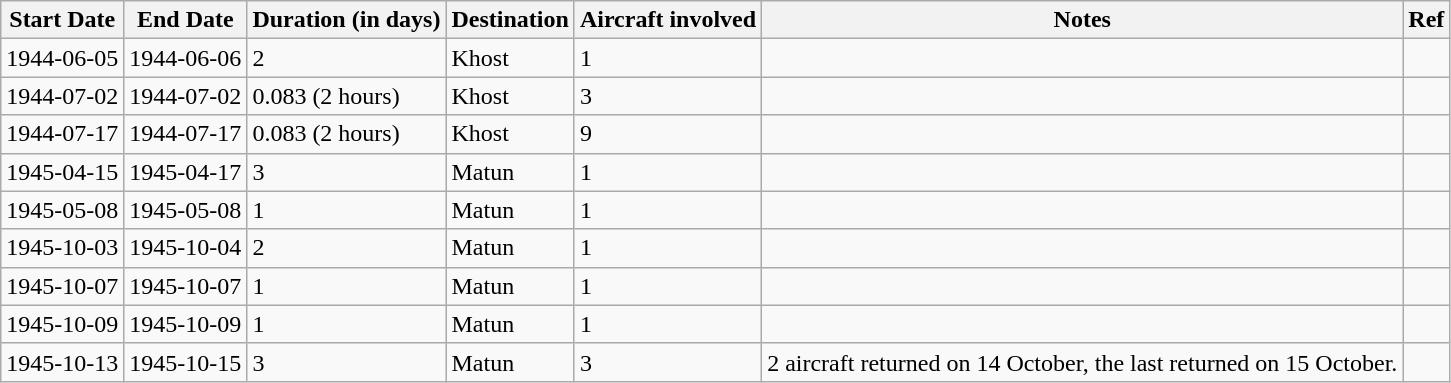<table class="wikitable sortable">
<tr>
<th>Start Date</th>
<th>End Date</th>
<th>Duration (in days)</th>
<th>Destination</th>
<th>Aircraft involved</th>
<th>Notes</th>
<th>Ref</th>
</tr>
<tr>
<td>1944-06-05</td>
<td>1944-06-06</td>
<td>2</td>
<td>Khost</td>
<td>1</td>
<td></td>
<td></td>
</tr>
<tr>
<td>1944-07-02</td>
<td>1944-07-02</td>
<td>0.083 (2 hours)</td>
<td>Khost</td>
<td>3</td>
<td></td>
<td></td>
</tr>
<tr>
<td>1944-07-17</td>
<td>1944-07-17</td>
<td>0.083 (2 hours)</td>
<td>Khost</td>
<td>9</td>
<td></td>
<td></td>
</tr>
<tr>
<td>1945-04-15</td>
<td>1945-04-17</td>
<td>3</td>
<td>Matun</td>
<td>1</td>
<td></td>
<td></td>
</tr>
<tr>
<td>1945-05-08</td>
<td>1945-05-08</td>
<td>1</td>
<td>Matun</td>
<td>1</td>
<td></td>
<td></td>
</tr>
<tr>
<td>1945-10-03</td>
<td>1945-10-04</td>
<td>2</td>
<td>Matun</td>
<td>1</td>
<td></td>
<td></td>
</tr>
<tr>
<td>1945-10-07</td>
<td>1945-10-07</td>
<td>1</td>
<td>Matun</td>
<td>1</td>
<td></td>
<td></td>
</tr>
<tr>
<td>1945-10-09</td>
<td>1945-10-09</td>
<td>1</td>
<td>Matun</td>
<td>1</td>
<td></td>
<td></td>
</tr>
<tr>
<td>1945-10-13</td>
<td>1945-10-15</td>
<td>3</td>
<td>Matun</td>
<td>3</td>
<td>2 aircraft returned on 14 October, the last returned on 15 October.</td>
<td></td>
</tr>
</table>
